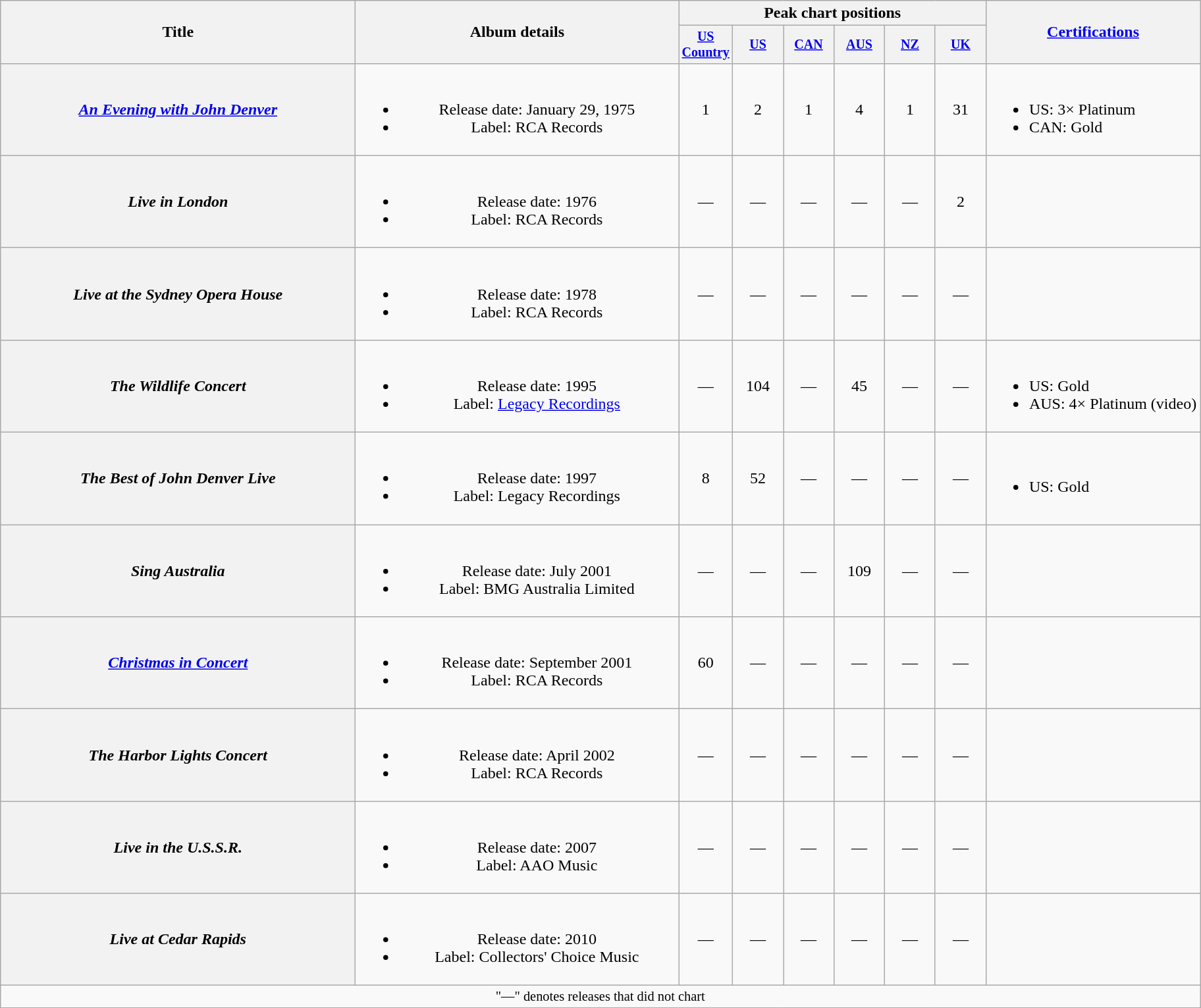<table class="wikitable plainrowheaders" style="text-align:center;">
<tr>
<th rowspan="2" style="width:22em;">Title</th>
<th rowspan="2" style="width:20em;">Album details</th>
<th colspan="6">Peak chart positions</th>
<th rowspan="2"><a href='#'>Certifications</a></th>
</tr>
<tr style="font-size:smaller;">
<th width="45"><a href='#'>US Country</a><br></th>
<th width="45"><a href='#'>US</a><br></th>
<th width="45"><a href='#'>CAN</a><br></th>
<th width="45"><a href='#'>AUS</a><br></th>
<th width="45"><a href='#'>NZ</a><br></th>
<th width="45"><a href='#'>UK</a><br></th>
</tr>
<tr>
<th scope="row"><em><a href='#'>An Evening with John Denver</a></em></th>
<td><br><ul><li>Release date: January 29, 1975</li><li>Label: RCA Records</li></ul></td>
<td>1</td>
<td>2</td>
<td>1</td>
<td>4</td>
<td>1</td>
<td>31</td>
<td align="left"><br><ul><li>US: 3× Platinum</li><li>CAN: Gold</li></ul></td>
</tr>
<tr>
<th scope="row"><em>Live in London</em></th>
<td><br><ul><li>Release date: 1976</li><li>Label: RCA Records</li></ul></td>
<td>—</td>
<td>—</td>
<td>—</td>
<td>—</td>
<td>—</td>
<td>2</td>
<td></td>
</tr>
<tr>
<th scope="row"><em>Live at the Sydney Opera House</em></th>
<td><br><ul><li>Release date: 1978</li><li>Label: RCA Records</li></ul></td>
<td>—</td>
<td>—</td>
<td>—</td>
<td>—</td>
<td>—</td>
<td>—</td>
<td></td>
</tr>
<tr>
<th scope="row"><em>The Wildlife Concert</em></th>
<td><br><ul><li>Release date: 1995</li><li>Label: <a href='#'>Legacy Recordings</a></li></ul></td>
<td>—</td>
<td>104</td>
<td>—</td>
<td>45</td>
<td>—</td>
<td>—</td>
<td align="left"><br><ul><li>US: Gold</li><li>AUS: 4× Platinum (video)</li></ul></td>
</tr>
<tr>
<th scope="row"><em>The Best of John Denver Live</em></th>
<td><br><ul><li>Release date: 1997</li><li>Label: Legacy Recordings</li></ul></td>
<td>8</td>
<td>52</td>
<td>—</td>
<td>—</td>
<td>—</td>
<td>—</td>
<td align="left"><br><ul><li>US: Gold</li></ul></td>
</tr>
<tr>
<th scope="row"><em>Sing Australia</em></th>
<td><br><ul><li>Release date: July 2001</li><li>Label: BMG Australia Limited</li></ul></td>
<td>—</td>
<td>—</td>
<td>—</td>
<td>109</td>
<td>—</td>
<td>—</td>
<td></td>
</tr>
<tr>
<th scope="row"><em><a href='#'>Christmas in Concert</a></em></th>
<td><br><ul><li>Release date: September 2001</li><li>Label: RCA Records</li></ul></td>
<td>60</td>
<td>—</td>
<td>—</td>
<td>—</td>
<td>—</td>
<td>—</td>
<td></td>
</tr>
<tr>
<th scope="row"><em>The Harbor Lights Concert</em></th>
<td><br><ul><li>Release date: April 2002</li><li>Label: RCA Records</li></ul></td>
<td>—</td>
<td>—</td>
<td>—</td>
<td>—</td>
<td>—</td>
<td>—</td>
<td></td>
</tr>
<tr>
<th scope="row"><em>Live in the U.S.S.R.</em></th>
<td><br><ul><li>Release date: 2007</li><li>Label: AAO Music</li></ul></td>
<td>—</td>
<td>—</td>
<td>—</td>
<td>—</td>
<td>—</td>
<td>—</td>
<td></td>
</tr>
<tr>
<th scope="row"><em>Live at Cedar Rapids</em></th>
<td><br><ul><li>Release date: 2010</li><li>Label: Collectors' Choice Music</li></ul></td>
<td>—</td>
<td>—</td>
<td>—</td>
<td>—</td>
<td>—</td>
<td>—</td>
<td></td>
</tr>
<tr>
<td colspan="9" style="font-size:85%">"—" denotes releases that did not chart</td>
</tr>
</table>
